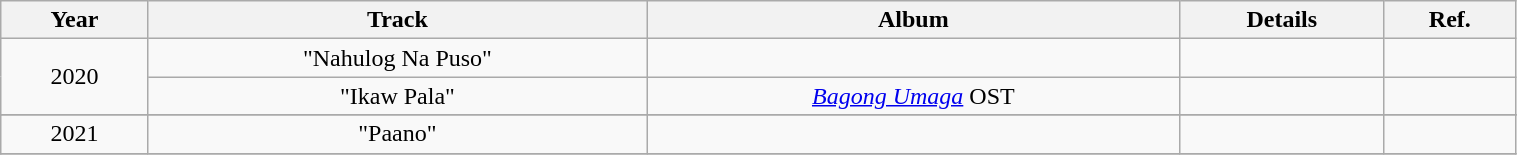<table class="wikitable"  style="text-align:center; width:80%;">
<tr>
<th>Year</th>
<th>Track</th>
<th>Album</th>
<th>Details</th>
<th>Ref.</th>
</tr>
<tr>
<td rowspan=2>2020</td>
<td>"Nahulog Na Puso"</td>
<td></td>
<td></td>
<td></td>
</tr>
<tr>
<td>"Ikaw Pala"</td>
<td><em><a href='#'>Bagong Umaga</a></em> OST</td>
<td></td>
<td></td>
</tr>
<tr>
</tr>
<tr>
<td>2021</td>
<td>"Paano"</td>
<td></td>
<td></td>
<td></td>
</tr>
<tr>
</tr>
</table>
